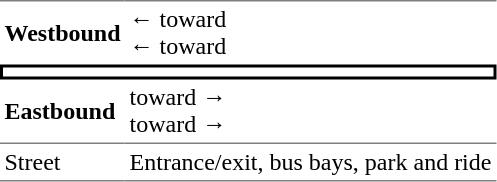<table border="0" cellspacing="0" cellpadding="3" table>
<tr>
<td style="border-top:solid 1px gray"><strong>Westbound</strong></td>
<td style="border-top:solid 1px gray">←  toward  <br>←  toward  </td>
</tr>
<tr>
<td colspan="2" style="border-top:solid 2px black;border-right:solid 2px black;border-left:solid 2px black;border-bottom:solid 2px black;text-align:center"></td>
</tr>
<tr>
<td style="border-bottom:solid 1px gray"><strong>Eastbound</strong></td>
<td style="border-bottom:solid 1px gray">  toward   →<br>  toward   →</td>
</tr>
<tr>
<td style="border-bottom:solid 1px gray" valign="top">Street</td>
<td style="border-bottom:solid 1px gray" valign="top">Entrance/exit, bus bays, park and ride</td>
</tr>
</table>
